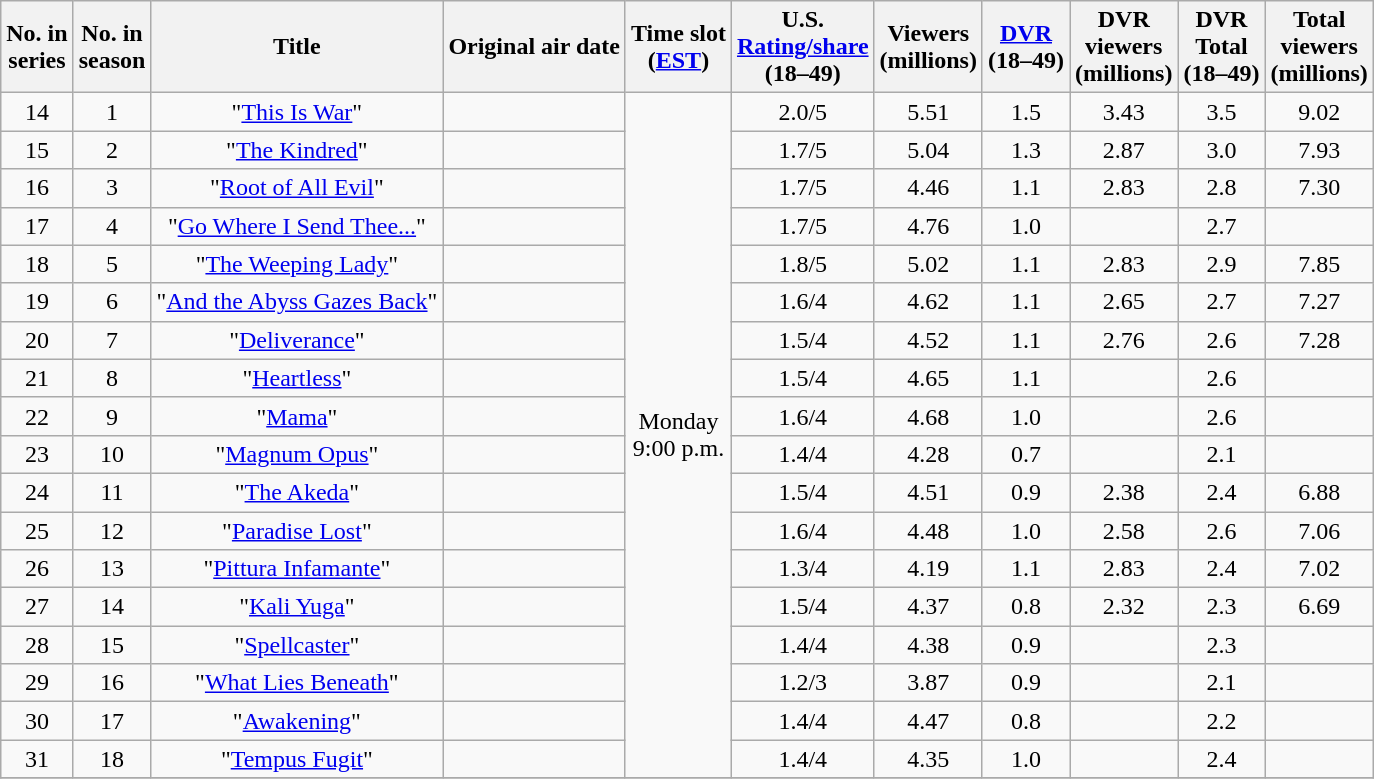<table class="wikitable plainrowheaders" style="text-align:center;">
<tr>
<th scope="col">No. in<br>series</th>
<th scope="col">No. in<br>season</th>
<th scope="col">Title</th>
<th scope="col">Original air date</th>
<th scope="col">Time slot<br>(<a href='#'>EST</a>)</th>
<th scope="col">U.S.<br><a href='#'>Rating/share</a><br>(18–49)</th>
<th scope="col">Viewers<br>(millions)</th>
<th scope="col"><a href='#'>DVR</a><br>(18–49)</th>
<th scope="col">DVR<br>viewers<br>(millions)</th>
<th scope="col">DVR<br>Total<br>(18–49)</th>
<th scope="col">Total<br>viewers<br>(millions)</th>
</tr>
<tr>
<td scope="row" style="text-align:center;">14</td>
<td scope="row" style="text-align:center;">1</td>
<td scope="row" style="text-align:center;">"<a href='#'>This Is War</a>"</td>
<td scope="row" style="text-align:center;"></td>
<td style="text-align:center" rowspan=18>Monday<br>9:00 p.m.</td>
<td scope="row" style="text-align:center;">2.0/5</td>
<td scope="row" style="text-align:center;">5.51</td>
<td scope="row" style="text-align:center;">1.5</td>
<td scope="row" style="text-align:center;">3.43</td>
<td scope="row" style="text-align:center;">3.5</td>
<td scope="row" style="text-align:center;">9.02</td>
</tr>
<tr>
<td scope="row" style="text-align:center;">15</td>
<td scope="row" style="text-align:center;">2</td>
<td scope="row" style="text-align:center;">"<a href='#'>The Kindred</a>"</td>
<td scope="row" style="text-align:center;"></td>
<td scope="row" style="text-align:center;">1.7/5</td>
<td scope="row" style="text-align:center;">5.04</td>
<td scope="row" style="text-align:center;">1.3</td>
<td scope="row" style="text-align:center;">2.87</td>
<td scope="row" style="text-align:center;">3.0</td>
<td scope="row" style="text-align:center;">7.93</td>
</tr>
<tr>
<td scope="row" style="text-align:center;">16</td>
<td scope="row" style="text-align:center;">3</td>
<td scope="row" style="text-align:center;">"<a href='#'>Root of All Evil</a>"</td>
<td scope="row" style="text-align:center;"></td>
<td scope="row" style="text-align:center;">1.7/5</td>
<td scope="row" style="text-align:center;">4.46</td>
<td scope="row" style="text-align:center;">1.1</td>
<td scope="row" style="text-align:center;">2.83</td>
<td scope="row" style="text-align:center;">2.8</td>
<td scope="row" style="text-align:center;">7.30</td>
</tr>
<tr>
<td scope="row" style="text-align:center;">17</td>
<td scope="row" style="text-align:center;">4</td>
<td scope="row" style="text-align:center;">"<a href='#'>Go Where I Send Thee...</a>"</td>
<td scope="row" style="text-align:center;"></td>
<td scope="row" style="text-align:center;">1.7/5</td>
<td scope="row" style="text-align:center;">4.76</td>
<td scope="row" style="text-align:center;">1.0</td>
<td></td>
<td scope="row" style="text-align:center;">2.7 </td>
<td></td>
</tr>
<tr>
<td scope="row" style="text-align:center;">18</td>
<td scope="row" style="text-align:center;">5</td>
<td scope="row" style="text-align:center;">"<a href='#'>The Weeping Lady</a>"</td>
<td scope="row" style="text-align:center;"></td>
<td scope="row" style="text-align:center;">1.8/5</td>
<td scope="row" style="text-align:center;">5.02</td>
<td scope="row" style="text-align:center;">1.1</td>
<td scope="row" style="text-align:center;">2.83</td>
<td scope="row" style="text-align:center;">2.9</td>
<td scope="row" style="text-align:center;">7.85</td>
</tr>
<tr>
<td scope="row" style="text-align:center;">19</td>
<td scope="row" style="text-align:center;">6</td>
<td scope="row" style="text-align:center;">"<a href='#'>And the Abyss Gazes Back</a>"</td>
<td scope="row" style="text-align:center;"></td>
<td scope="row" style="text-align:center;">1.6/4</td>
<td scope="row" style="text-align:center;">4.62</td>
<td scope="row" style="text-align:center;">1.1</td>
<td scope="row" style="text-align:center;">2.65</td>
<td scope="row" style="text-align:center;">2.7</td>
<td scope="row" style="text-align:center;">7.27</td>
</tr>
<tr>
<td scope="row" style="text-align:center;">20</td>
<td scope="row" style="text-align:center;">7</td>
<td scope="row" style="text-align:center;">"<a href='#'>Deliverance</a>"</td>
<td scope="row" style="text-align:center;"></td>
<td scope="row" style="text-align:center;">1.5/4</td>
<td scope="row" style="text-align:center;">4.52</td>
<td scope="row" style="text-align:center;">1.1</td>
<td scope="row" style="text-align:center;">2.76</td>
<td scope="row" style="text-align:center;">2.6</td>
<td scope="row" style="text-align:center;">7.28</td>
</tr>
<tr>
<td scope="row" style="text-align:center;">21</td>
<td scope="row" style="text-align:center;">8</td>
<td scope="row" style="text-align:center;">"<a href='#'>Heartless</a>"</td>
<td scope="row" style="text-align:center;"></td>
<td scope="row" style="text-align:center;">1.5/4</td>
<td scope="row" style="text-align:center;">4.65</td>
<td scope="row" style="text-align:center;">1.1</td>
<td></td>
<td scope="row" style="text-align:center;">2.6</td>
<td></td>
</tr>
<tr>
<td scope="row" style="text-align:center;">22</td>
<td scope="row" style="text-align:center;">9</td>
<td scope="row" style="text-align:center;">"<a href='#'>Mama</a>"</td>
<td scope="row" style="text-align:center;"></td>
<td scope="row" style="text-align:center;">1.6/4</td>
<td scope="row" style="text-align:center;">4.68</td>
<td scope="row" style="text-align:center;">1.0</td>
<td></td>
<td scope="row" style="text-align:center;">2.6</td>
<td></td>
</tr>
<tr>
<td scope="row" style="text-align:center;">23</td>
<td scope="row" style="text-align:center;">10</td>
<td scope="row" style="text-align:center;">"<a href='#'>Magnum Opus</a>"</td>
<td scope="row" style="text-align:center;"></td>
<td scope="row" style="text-align:center;">1.4/4</td>
<td scope="row" style="text-align:center;">4.28</td>
<td scope="row" style="text-align:center;">0.7</td>
<td></td>
<td scope="row" style="text-align:center;">2.1</td>
<td></td>
</tr>
<tr>
<td scope="row" style="text-align:center;">24</td>
<td scope="row" style="text-align:center;">11</td>
<td scope="row" style="text-align:center;">"<a href='#'>The Akeda</a>"</td>
<td scope="row" style="text-align:center;"></td>
<td scope="row" style="text-align:center;">1.5/4</td>
<td scope="row" style="text-align:center;">4.51</td>
<td scope="row" style="text-align:center;">0.9</td>
<td scope="row" style="text-align:center;">2.38</td>
<td scope="row" style="text-align:center;">2.4</td>
<td scope="row" style="text-align:center;">6.88</td>
</tr>
<tr>
<td scope="row" style="text-align:center;">25</td>
<td scope="row" style="text-align:center;">12</td>
<td scope="row" style="text-align:center;">"<a href='#'>Paradise Lost</a>"</td>
<td scope="row" style="text-align:center;"></td>
<td scope="row" style="text-align:center;">1.6/4</td>
<td scope="row" style="text-align:center;">4.48</td>
<td scope="row" style="text-align:center;">1.0</td>
<td scope="row" style="text-align:center;">2.58</td>
<td scope="row" style="text-align:center;">2.6</td>
<td scope="row" style="text-align:center;">7.06</td>
</tr>
<tr>
<td scope="row" style="text-align:center;">26</td>
<td scope="row" style="text-align:center;">13</td>
<td scope="row" style="text-align:center;">"<a href='#'>Pittura Infamante</a>"</td>
<td scope="row" style="text-align:center;"></td>
<td scope="row" style="text-align:center;">1.3/4</td>
<td scope="row" style="text-align:center;">4.19</td>
<td scope="row" style="text-align:center;">1.1</td>
<td scope="row" style="text-align:center;">2.83</td>
<td scope="row" style="text-align:center;">2.4</td>
<td scope="row" style="text-align:center;">7.02</td>
</tr>
<tr>
<td scope="row" style="text-align:center;">27</td>
<td scope="row" style="text-align:center;">14</td>
<td scope="row" style="text-align:center;">"<a href='#'>Kali Yuga</a>"</td>
<td scope="row" style="text-align:center;"></td>
<td scope="row" style="text-align:center;">1.5/4</td>
<td scope="row" style="text-align:center;">4.37</td>
<td scope="row" style="text-align:center;">0.8</td>
<td scope="row" style="text-align:center;">2.32</td>
<td scope="row" style="text-align:center;">2.3</td>
<td scope="row" style="text-align:center;">6.69</td>
</tr>
<tr>
<td scope="row" style="text-align:center;">28</td>
<td scope="row" style="text-align:center;">15</td>
<td scope="row" style="text-align:center;">"<a href='#'>Spellcaster</a>"</td>
<td scope="row" style="text-align:center;"></td>
<td scope="row" style="text-align:center;">1.4/4</td>
<td scope="row" style="text-align:center;">4.38</td>
<td scope="row" style="text-align:center;">0.9</td>
<td></td>
<td scope="row" style="text-align:center;">2.3</td>
<td></td>
</tr>
<tr>
<td scope="row" style="text-align:center;">29</td>
<td scope="row" style="text-align:center;">16</td>
<td scope="row" style="text-align:center;">"<a href='#'>What Lies Beneath</a>"</td>
<td scope="row" style="text-align:center;"></td>
<td scope="row" style="text-align:center;">1.2/3</td>
<td scope="row" style="text-align:center;">3.87</td>
<td scope="row" style="text-align:center;">0.9</td>
<td></td>
<td scope="row" style="text-align:center;">2.1</td>
<td></td>
</tr>
<tr>
<td scope="row" style="text-align:center;">30</td>
<td scope="row" style="text-align:center;">17</td>
<td scope="row" style="text-align:center;">"<a href='#'>Awakening</a>"</td>
<td scope="row" style="text-align:center;"></td>
<td scope="row" style="text-align:center;">1.4/4</td>
<td scope="row" style="text-align:center;">4.47</td>
<td scope="row" style="text-align:center;">0.8</td>
<td></td>
<td scope="row" style="text-align:center;">2.2</td>
<td></td>
</tr>
<tr>
<td scope="row" style="text-align:center;">31</td>
<td scope="row" style="text-align:center;">18</td>
<td scope="row" style="text-align:center;">"<a href='#'>Tempus Fugit</a>"</td>
<td scope="row" style="text-align:center;"></td>
<td scope="row" style="text-align:center;">1.4/4</td>
<td scope="row" style="text-align:center;">4.35</td>
<td scope="row" style="text-align:center;">1.0</td>
<td></td>
<td scope="row" style="text-align:center;">2.4</td>
<td></td>
</tr>
<tr>
</tr>
</table>
